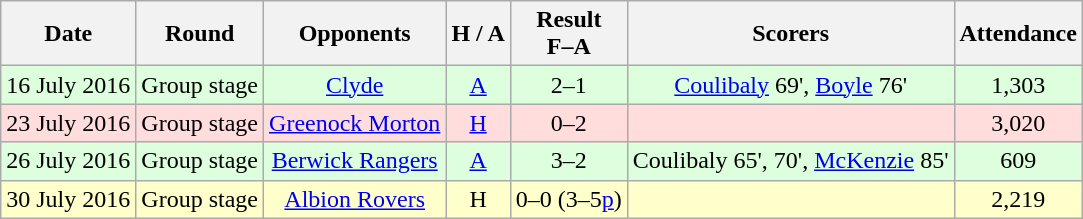<table class="wikitable" style="text-align:center">
<tr>
<th>Date</th>
<th>Round</th>
<th>Opponents</th>
<th>H / A</th>
<th>Result<br>F–A</th>
<th>Scorers</th>
<th>Attendance</th>
</tr>
<tr bgcolor=#ddffdd>
<td>16 July 2016</td>
<td>Group stage</td>
<td><a href='#'>Clyde</a></td>
<td><a href='#'>A</a></td>
<td>2–1</td>
<td><a href='#'>Coulibaly</a> 69', <a href='#'>Boyle</a> 76'</td>
<td>1,303</td>
</tr>
<tr bgcolor=#ffdddd>
<td>23 July 2016</td>
<td>Group stage</td>
<td><a href='#'>Greenock Morton</a></td>
<td><a href='#'>H</a></td>
<td>0–2</td>
<td></td>
<td>3,020</td>
</tr>
<tr bgcolor=#ddffdd>
<td>26 July 2016</td>
<td>Group stage</td>
<td><a href='#'>Berwick Rangers</a></td>
<td><a href='#'>A</a></td>
<td>3–2</td>
<td>Coulibaly 65', 70', <a href='#'>McKenzie</a> 85'</td>
<td>609</td>
</tr>
<tr bgcolor=#ffffcc>
<td>30 July 2016</td>
<td>Group stage</td>
<td><a href='#'>Albion Rovers</a></td>
<td>H</td>
<td>0–0 (3–5<a href='#'>p</a>)</td>
<td></td>
<td>2,219</td>
</tr>
</table>
